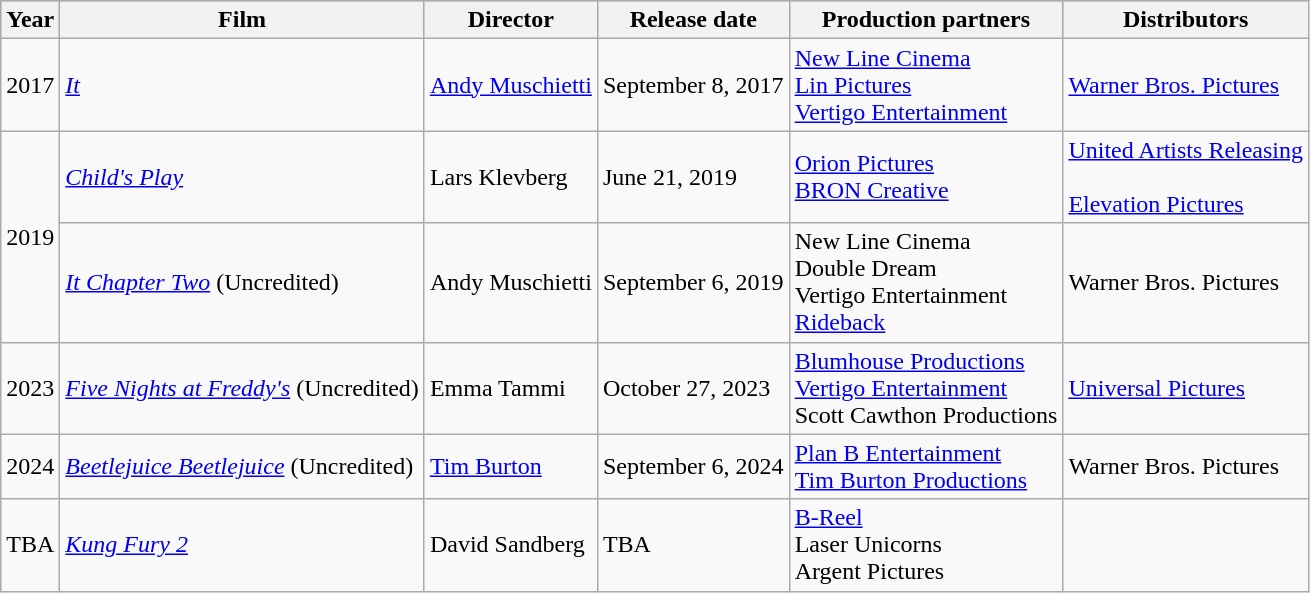<table class="wikitable">
<tr style="background:#b0c4de; text-align:center;">
<th>Year</th>
<th>Film</th>
<th>Director</th>
<th>Release date</th>
<th>Production partners</th>
<th>Distributors</th>
</tr>
<tr>
<td>2017</td>
<td><em><a href='#'>It</a></em></td>
<td><a href='#'>Andy Muschietti</a></td>
<td>September 8, 2017</td>
<td><a href='#'>New Line Cinema</a><br><a href='#'>Lin Pictures</a><br><a href='#'>Vertigo Entertainment</a></td>
<td><a href='#'>Warner Bros. Pictures</a></td>
</tr>
<tr>
<td rowspan="2">2019</td>
<td><em><a href='#'>Child's Play</a></em></td>
<td>Lars Klevberg</td>
<td>June 21, 2019</td>
<td><a href='#'>Orion Pictures</a><br><a href='#'>BRON Creative</a></td>
<td><a href='#'>United Artists Releasing</a><br><br><a href='#'>Elevation Pictures</a><br></td>
</tr>
<tr>
<td><em><a href='#'>It Chapter Two</a></em> (Uncredited)</td>
<td>Andy Muschietti</td>
<td>September 6, 2019</td>
<td>New Line Cinema<br>Double Dream<br>Vertigo Entertainment<br><a href='#'>Rideback</a></td>
<td>Warner Bros. Pictures</td>
</tr>
<tr>
<td>2023</td>
<td><em><a href='#'>Five Nights at Freddy's</a></em> (Uncredited)</td>
<td>Emma Tammi</td>
<td>October 27, 2023</td>
<td><a href='#'>Blumhouse Productions</a><br><a href='#'>Vertigo Entertainment</a><br>Scott Cawthon Productions</td>
<td><a href='#'>Universal Pictures</a></td>
</tr>
<tr>
<td>2024</td>
<td><em><a href='#'>Beetlejuice Beetlejuice</a></em> (Uncredited)</td>
<td><a href='#'>Tim Burton</a></td>
<td>September 6, 2024</td>
<td><a href='#'>Plan B Entertainment</a><br><a href='#'>Tim Burton Productions</a></td>
<td>Warner Bros. Pictures</td>
</tr>
<tr>
<td>TBA</td>
<td><em><a href='#'>Kung Fury 2</a></em></td>
<td>David Sandberg</td>
<td>TBA</td>
<td><a href='#'>B-Reel</a><br>Laser Unicorns<br>Argent Pictures</td>
<td></td>
</tr>
</table>
